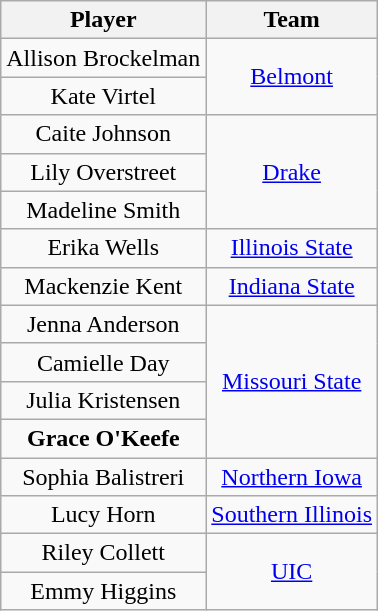<table class="wikitable" style="text-align: center;">
<tr>
<th>Player</th>
<th>Team</th>
</tr>
<tr>
<td>Allison Brockelman</td>
<td rowspan=2><a href='#'>Belmont</a></td>
</tr>
<tr>
<td>Kate Virtel</td>
</tr>
<tr>
<td>Caite Johnson</td>
<td rowspan=3><a href='#'>Drake</a></td>
</tr>
<tr>
<td>Lily Overstreet</td>
</tr>
<tr>
<td>Madeline Smith</td>
</tr>
<tr>
<td>Erika Wells</td>
<td><a href='#'>Illinois State</a></td>
</tr>
<tr>
<td>Mackenzie Kent</td>
<td><a href='#'>Indiana State</a></td>
</tr>
<tr>
<td>Jenna Anderson</td>
<td rowspan=4><a href='#'>Missouri State</a></td>
</tr>
<tr>
<td>Camielle Day</td>
</tr>
<tr>
<td>Julia Kristensen</td>
</tr>
<tr>
<td><strong>Grace O'Keefe</strong></td>
</tr>
<tr>
<td>Sophia Balistreri</td>
<td><a href='#'>Northern Iowa</a></td>
</tr>
<tr>
<td>Lucy Horn</td>
<td><a href='#'>Southern Illinois</a></td>
</tr>
<tr>
<td>Riley Collett</td>
<td rowspan=2><a href='#'>UIC</a></td>
</tr>
<tr>
<td>Emmy Higgins</td>
</tr>
</table>
